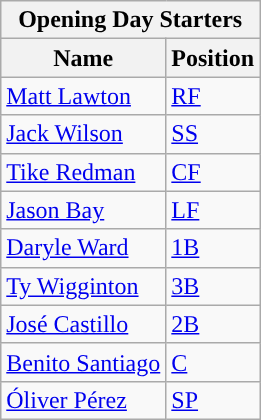<table class="wikitable" style="text-align:left">
<tr>
<th colspan="2">Opening Day Starters</th>
</tr>
<tr>
<th>Name</th>
<th>Position</th>
</tr>
<tr>
<td><a href='#'>Matt Lawton</a></td>
<td><a href='#'>RF</a></td>
</tr>
<tr>
<td><a href='#'>Jack Wilson</a></td>
<td><a href='#'>SS</a></td>
</tr>
<tr>
<td><a href='#'>Tike Redman</a></td>
<td><a href='#'>CF</a></td>
</tr>
<tr>
<td><a href='#'>Jason Bay</a></td>
<td><a href='#'>LF</a></td>
</tr>
<tr>
<td><a href='#'>Daryle Ward</a></td>
<td><a href='#'>1B</a></td>
</tr>
<tr>
<td><a href='#'>Ty Wigginton</a></td>
<td><a href='#'>3B</a></td>
</tr>
<tr>
<td><a href='#'>José Castillo</a></td>
<td><a href='#'>2B</a></td>
</tr>
<tr>
<td><a href='#'>Benito Santiago</a></td>
<td><a href='#'>C</a></td>
</tr>
<tr>
<td><a href='#'>Óliver Pérez</a></td>
<td><a href='#'>SP</a></td>
</tr>
</table>
